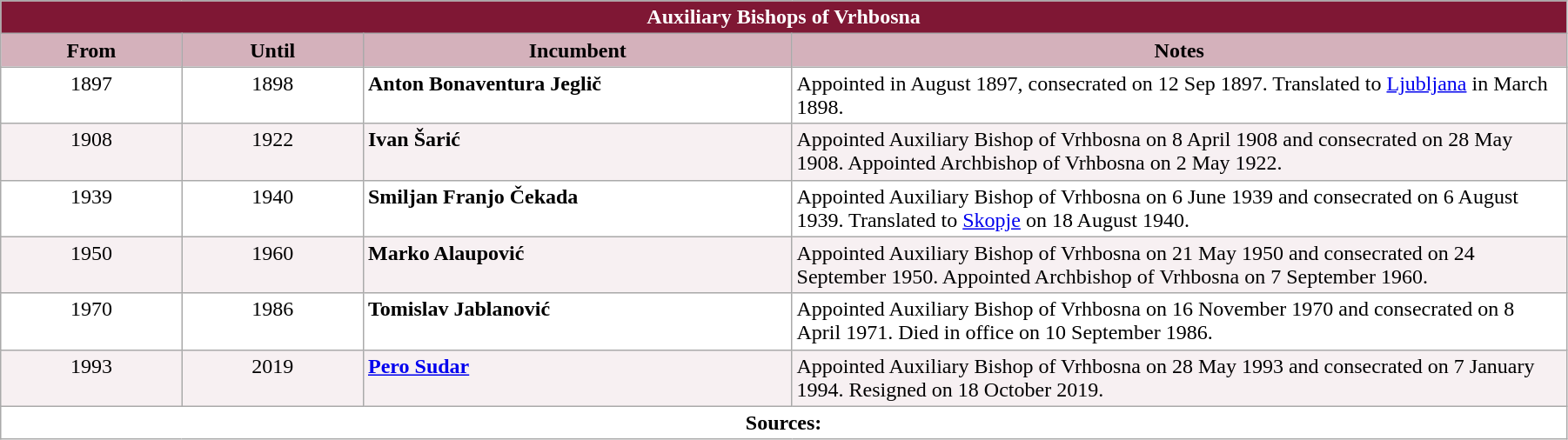<table class="wikitable" style="width:95%; border:1">
<tr>
<th colspan="4" style="background-color: #7F1734; color: white;">Auxiliary Bishops of Vrhbosna</th>
</tr>
<tr>
<th style="background-color: #D4B1BB; width: 11%;">From</th>
<th style="background-color: #D4B1BB; width: 11%;">Until</th>
<th style="background-color: #D4B1BB; width: 26%;">Incumbent</th>
<th style="background-color: #D4B1BB; width: 47%;">Notes</th>
</tr>
<tr valign="top" style="background-color: white;">
<td style="text-align: center;">1897</td>
<td style="text-align: center;">1898</td>
<td><strong>Anton Bonaventura Jeglič</strong></td>
<td>Appointed in August 1897, consecrated on 12 Sep 1897. Translated to <a href='#'>Ljubljana</a> in March 1898.</td>
</tr>
<tr valign="top" style="background-color: #F7F0F2;">
<td style="text-align: center;">1908</td>
<td style="text-align: center;">1922</td>
<td><strong>Ivan Šarić</strong></td>
<td>Appointed Auxiliary Bishop of Vrhbosna on 8 April 1908 and consecrated on 28 May 1908. Appointed Archbishop of Vrhbosna on 2 May 1922.</td>
</tr>
<tr valign="top" style="background-color: white;">
<td style="text-align: center;">1939</td>
<td style="text-align: center;">1940</td>
<td><strong>Smiljan Franjo Čekada</strong></td>
<td>Appointed Auxiliary Bishop of Vrhbosna on 6 June 1939 and consecrated on 6 August 1939. Translated to <a href='#'>Skopje</a> on 18 August 1940.</td>
</tr>
<tr valign="top" style="background-color: #F7F0F2;">
<td style="text-align: center;">1950</td>
<td style="text-align: center;">1960</td>
<td><strong>Marko Alaupović</strong></td>
<td>Appointed Auxiliary Bishop of Vrhbosna on 21 May 1950 and consecrated on 24 September 1950. Appointed Archbishop of Vrhbosna on 7 September 1960.</td>
</tr>
<tr valign="top" style="background-color: white;">
<td style="text-align: center;">1970</td>
<td style="text-align: center;">1986</td>
<td><strong>Tomislav Jablanović</strong></td>
<td>Appointed Auxiliary Bishop of Vrhbosna on 16 November 1970 and consecrated on 8 April 1971. Died in office on 10 September 1986.</td>
</tr>
<tr valign="top" style="background-color: #F7F0F2;">
<td style="text-align: center;">1993</td>
<td style="text-align: center;">2019</td>
<td><strong><a href='#'>Pero Sudar</a></strong></td>
<td>Appointed Auxiliary Bishop of Vrhbosna on 28 May 1993 and consecrated on 7 January 1994. Resigned on 18 October 2019.</td>
</tr>
<tr valign="top" style="background-color: white;">
<td colspan="5" style="text-align: center;"><strong>Sources:</strong></td>
</tr>
</table>
